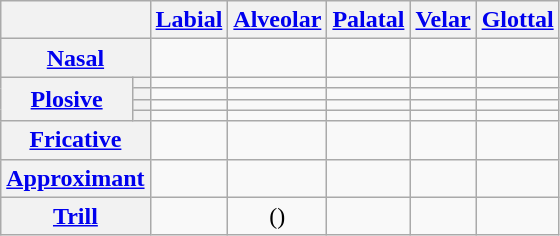<table class="wikitable" style="text-align:center;">
<tr>
<th colspan="2"></th>
<th><a href='#'>Labial</a></th>
<th><a href='#'>Alveolar</a></th>
<th><a href='#'>Palatal</a></th>
<th><a href='#'>Velar</a></th>
<th><a href='#'>Glottal</a></th>
</tr>
<tr>
<th colspan="2"><a href='#'>Nasal</a></th>
<td></td>
<td></td>
<td> </td>
<td></td>
<td></td>
</tr>
<tr>
<th rowspan="4"><a href='#'>Plosive</a></th>
<th></th>
<td></td>
<td></td>
<td></td>
<td></td>
<td> </td>
</tr>
<tr>
<th></th>
<td></td>
<td></td>
<td> </td>
<td></td>
<td></td>
</tr>
<tr>
<th></th>
<td> </td>
<td> </td>
<td> </td>
<td> </td>
<td></td>
</tr>
<tr>
<th></th>
<td></td>
<td></td>
<td> </td>
<td></td>
<td></td>
</tr>
<tr>
<th colspan="2"><a href='#'>Fricative</a></th>
<td></td>
<td></td>
<td></td>
<td></td>
<td></td>
</tr>
<tr>
<th colspan="2"><a href='#'>Approximant</a></th>
<td></td>
<td></td>
<td></td>
<td></td>
<td></td>
</tr>
<tr>
<th colspan="2"><a href='#'>Trill</a></th>
<td></td>
<td>()</td>
<td></td>
<td></td>
<td></td>
</tr>
</table>
